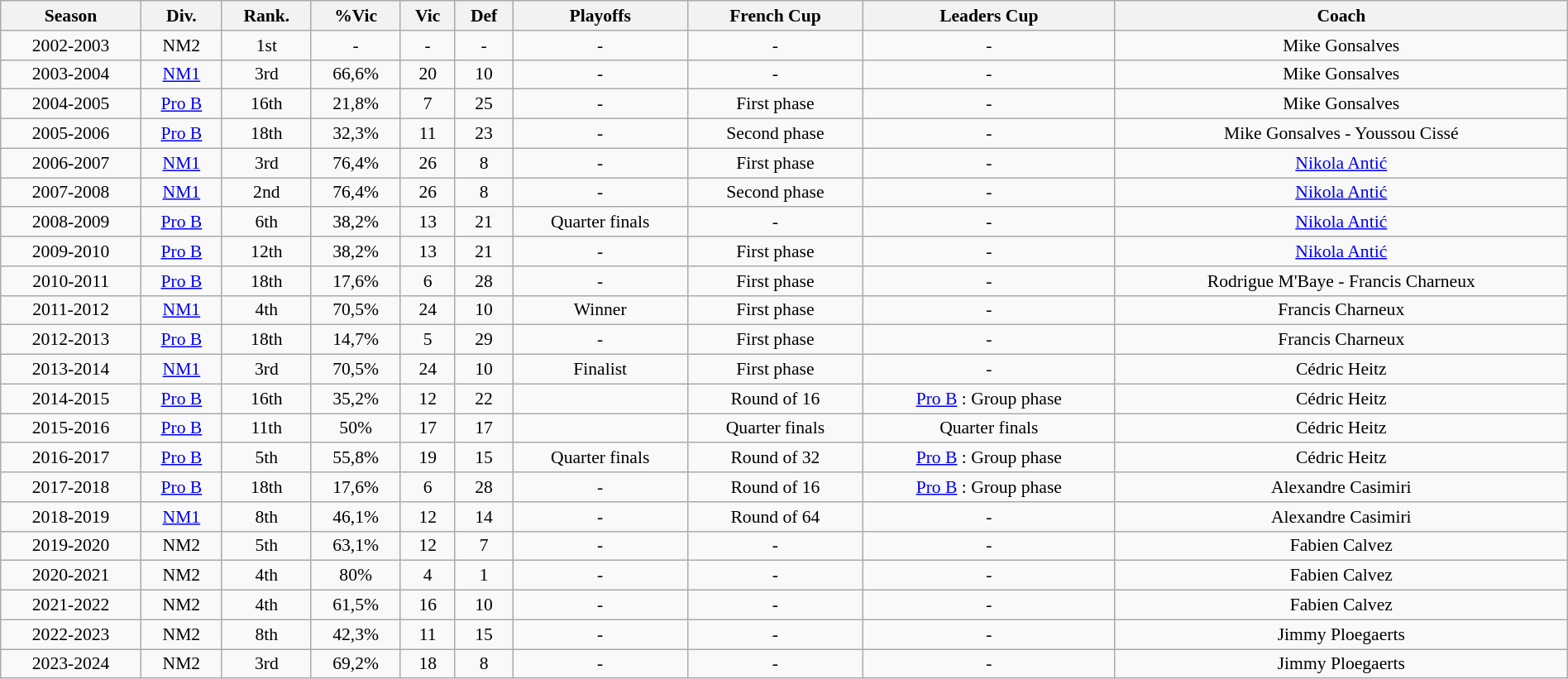<table class="wikitable sortable" border=1 style="border-collapse:collapse; font-size:90%;text-align:center;" cellpadding=3 cellspacing=0 width=100%>
<tr>
<th scope="col">Season</th>
<th scope="col">Div.</th>
<th scope="col">Rank.</th>
<th scope="col">%Vic</th>
<th scope="col">Vic</th>
<th scope="col">Def</th>
<th scope="col">Playoffs</th>
<th scope="col">French Cup</th>
<th scope="col">Leaders Cup</th>
<th scope="col">Coach</th>
</tr>
<tr>
<td>2002-2003</td>
<td>NM2</td>
<td>1st</td>
<td>-</td>
<td>-</td>
<td>-</td>
<td>-</td>
<td>-</td>
<td>-</td>
<td> Mike Gonsalves</td>
</tr>
<tr>
<td>2003-2004</td>
<td><a href='#'>NM1</a></td>
<td>3rd</td>
<td>66,6%</td>
<td>20</td>
<td>10</td>
<td>-</td>
<td>-</td>
<td>-</td>
<td> Mike Gonsalves</td>
</tr>
<tr>
<td>2004-2005</td>
<td><a href='#'>Pro B</a></td>
<td>16th</td>
<td>21,8%</td>
<td>7</td>
<td>25</td>
<td>-</td>
<td>First phase</td>
<td>-</td>
<td> Mike Gonsalves</td>
</tr>
<tr>
<td>2005-2006</td>
<td><a href='#'>Pro B</a></td>
<td>18th</td>
<td>32,3%</td>
<td>11</td>
<td>23</td>
<td>-</td>
<td>Second phase</td>
<td>-</td>
<td> Mike Gonsalves -  Youssou Cissé</td>
</tr>
<tr>
<td>2006-2007</td>
<td><a href='#'>NM1</a></td>
<td>3rd</td>
<td>76,4%</td>
<td>26</td>
<td>8</td>
<td>-</td>
<td>First phase</td>
<td>-</td>
<td> <a href='#'>Nikola Antić</a></td>
</tr>
<tr>
<td>2007-2008</td>
<td><a href='#'>NM1</a></td>
<td>2nd</td>
<td>76,4%</td>
<td>26</td>
<td>8</td>
<td>-</td>
<td>Second phase</td>
<td>-</td>
<td> <a href='#'>Nikola Antić</a></td>
</tr>
<tr>
<td>2008-2009</td>
<td><a href='#'>Pro B</a></td>
<td>6th</td>
<td>38,2%</td>
<td>13</td>
<td>21</td>
<td>Quarter finals</td>
<td>-</td>
<td>-</td>
<td> <a href='#'>Nikola Antić</a></td>
</tr>
<tr>
<td>2009-2010</td>
<td><a href='#'>Pro B</a></td>
<td>12th</td>
<td>38,2%</td>
<td>13</td>
<td>21</td>
<td>-</td>
<td>First phase</td>
<td>-</td>
<td> <a href='#'>Nikola Antić</a></td>
</tr>
<tr>
<td>2010-2011</td>
<td><a href='#'>Pro B</a></td>
<td>18th</td>
<td>17,6%</td>
<td>6</td>
<td>28</td>
<td>-</td>
<td>First phase</td>
<td>-</td>
<td> Rodrigue M'Baye -  Francis Charneux</td>
</tr>
<tr>
<td>2011-2012</td>
<td><a href='#'>NM1</a></td>
<td>4th</td>
<td>70,5%</td>
<td>24</td>
<td>10</td>
<td>Winner</td>
<td>First phase</td>
<td>-</td>
<td> Francis Charneux</td>
</tr>
<tr>
<td>2012-2013</td>
<td><a href='#'>Pro B</a></td>
<td>18th</td>
<td>14,7%</td>
<td>5</td>
<td>29</td>
<td>-</td>
<td>First phase</td>
<td>-</td>
<td> Francis Charneux</td>
</tr>
<tr>
<td>2013-2014</td>
<td><a href='#'>NM1</a></td>
<td>3rd</td>
<td>70,5%</td>
<td>24</td>
<td>10</td>
<td>Finalist</td>
<td>First phase</td>
<td>-</td>
<td> Cédric Heitz</td>
</tr>
<tr>
<td>2014-2015</td>
<td><a href='#'>Pro B</a></td>
<td>16th</td>
<td>35,2%</td>
<td>12</td>
<td>22</td>
<td></td>
<td>Round of 16</td>
<td><a href='#'>Pro B</a> : Group phase</td>
<td> Cédric Heitz</td>
</tr>
<tr>
<td>2015-2016</td>
<td><a href='#'>Pro B</a></td>
<td>11th</td>
<td>50%</td>
<td>17</td>
<td>17</td>
<td></td>
<td>Quarter finals</td>
<td>Quarter finals</td>
<td> Cédric Heitz</td>
</tr>
<tr>
<td>2016-2017</td>
<td><a href='#'>Pro B</a></td>
<td>5th</td>
<td>55,8%</td>
<td>19</td>
<td>15</td>
<td>Quarter finals</td>
<td>Round of 32</td>
<td><a href='#'>Pro B</a> : Group phase</td>
<td> Cédric Heitz</td>
</tr>
<tr>
<td>2017-2018</td>
<td><a href='#'>Pro B</a></td>
<td>18th</td>
<td>17,6%</td>
<td>6</td>
<td>28</td>
<td>-</td>
<td>Round of 16</td>
<td><a href='#'>Pro B</a> : Group phase</td>
<td>  Alexandre Casimiri</td>
</tr>
<tr>
<td>2018-2019</td>
<td><a href='#'>NM1</a></td>
<td>8th</td>
<td>46,1%</td>
<td>12</td>
<td>14</td>
<td>-</td>
<td>Round of 64</td>
<td>-</td>
<td>  Alexandre Casimiri</td>
</tr>
<tr>
<td>2019-2020</td>
<td>NM2</td>
<td>5th</td>
<td>63,1%</td>
<td>12</td>
<td>7</td>
<td>-</td>
<td>-</td>
<td>-</td>
<td> Fabien Calvez</td>
</tr>
<tr>
<td>2020-2021</td>
<td>NM2</td>
<td>4th</td>
<td>80%</td>
<td>4</td>
<td>1</td>
<td>-</td>
<td>-</td>
<td>-</td>
<td> Fabien Calvez</td>
</tr>
<tr>
<td>2021-2022</td>
<td>NM2</td>
<td>4th</td>
<td>61,5%</td>
<td>16</td>
<td>10</td>
<td>-</td>
<td>-</td>
<td>-</td>
<td> Fabien Calvez</td>
</tr>
<tr>
<td>2022-2023</td>
<td>NM2</td>
<td>8th</td>
<td>42,3%</td>
<td>11</td>
<td>15</td>
<td>-</td>
<td>-</td>
<td>-</td>
<td> Jimmy Ploegaerts</td>
</tr>
<tr>
<td>2023-2024</td>
<td>NM2</td>
<td>3rd</td>
<td>69,2%</td>
<td>18</td>
<td>8</td>
<td>-</td>
<td>-</td>
<td>-</td>
<td> Jimmy Ploegaerts</td>
</tr>
</table>
